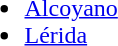<table>
<tr style="vertical-align: top;">
<td><br><ul><li><a href='#'>Alcoyano</a></li><li><a href='#'>Lérida</a></li></ul></td>
</tr>
</table>
